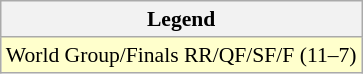<table class="wikitable" style="font-size:90%">
<tr>
<th>Legend</th>
</tr>
<tr bgcolor=#ffc>
<td>World Group/Finals RR/QF/SF/F (11–7)</td>
</tr>
</table>
